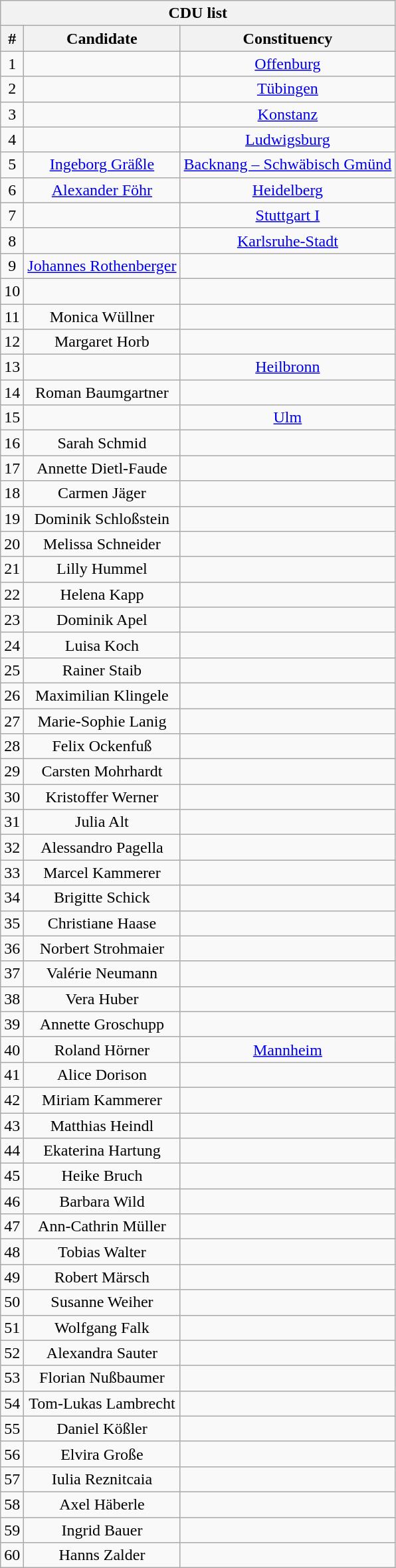<table class="wikitable mw-collapsible mw-collapsed" style="text-align:center">
<tr>
<th colspan=3>CDU list</th>
</tr>
<tr>
<th>#</th>
<th>Candidate</th>
<th>Constituency</th>
</tr>
<tr>
<td>1</td>
<td></td>
<td><a href='#'>Offenburg</a></td>
</tr>
<tr>
<td>2</td>
<td></td>
<td><a href='#'>Tübingen</a></td>
</tr>
<tr>
<td>3</td>
<td></td>
<td><a href='#'>Konstanz</a></td>
</tr>
<tr>
<td>4</td>
<td></td>
<td><a href='#'>Ludwigsburg</a></td>
</tr>
<tr>
<td>5</td>
<td><a href='#'>Ingeborg Gräßle</a></td>
<td><a href='#'>Backnang – Schwäbisch Gmünd</a></td>
</tr>
<tr>
<td>6</td>
<td><a href='#'>Alexander Föhr</a></td>
<td><a href='#'>Heidelberg</a></td>
</tr>
<tr>
<td>7</td>
<td></td>
<td><a href='#'>Stuttgart I</a></td>
</tr>
<tr>
<td>8</td>
<td></td>
<td><a href='#'>Karlsruhe-Stadt</a></td>
</tr>
<tr>
<td>9</td>
<td><a href='#'>Johannes Rothenberger</a></td>
<td></td>
</tr>
<tr>
<td>10</td>
<td></td>
<td></td>
</tr>
<tr>
<td>11</td>
<td>Monica Wüllner</td>
<td></td>
</tr>
<tr>
<td>12</td>
<td>Margaret Horb</td>
<td></td>
</tr>
<tr>
<td>13</td>
<td></td>
<td><a href='#'>Heilbronn</a></td>
</tr>
<tr>
<td>14</td>
<td>Roman Baumgartner</td>
<td></td>
</tr>
<tr>
<td>15</td>
<td></td>
<td><a href='#'>Ulm</a></td>
</tr>
<tr>
<td>16</td>
<td>Sarah Schmid</td>
<td></td>
</tr>
<tr>
<td>17</td>
<td>Annette Dietl-Faude</td>
<td></td>
</tr>
<tr>
<td>18</td>
<td>Carmen Jäger</td>
<td></td>
</tr>
<tr>
<td>19</td>
<td>Dominik Schloßstein</td>
<td></td>
</tr>
<tr>
<td>20</td>
<td>Melissa Schneider</td>
<td></td>
</tr>
<tr>
<td>21</td>
<td>Lilly Hummel</td>
<td></td>
</tr>
<tr>
<td>22</td>
<td>Helena Kapp</td>
<td></td>
</tr>
<tr>
<td>23</td>
<td>Dominik Apel</td>
<td></td>
</tr>
<tr>
<td>24</td>
<td>Luisa Koch</td>
<td></td>
</tr>
<tr>
<td>25</td>
<td>Rainer Staib</td>
<td></td>
</tr>
<tr>
<td>26</td>
<td>Maximilian Klingele</td>
<td></td>
</tr>
<tr>
<td>27</td>
<td>Marie-Sophie Lanig</td>
<td></td>
</tr>
<tr>
<td>28</td>
<td>Felix Ockenfuß</td>
<td></td>
</tr>
<tr>
<td>29</td>
<td>Carsten Mohrhardt</td>
<td></td>
</tr>
<tr>
<td>30</td>
<td>Kristoffer Werner</td>
<td></td>
</tr>
<tr>
<td>31</td>
<td>Julia Alt</td>
<td></td>
</tr>
<tr>
<td>32</td>
<td>Alessandro Pagella</td>
<td></td>
</tr>
<tr>
<td>33</td>
<td>Marcel Kammerer</td>
<td></td>
</tr>
<tr>
<td>34</td>
<td>Brigitte Schick</td>
<td></td>
</tr>
<tr>
<td>35</td>
<td>Christiane Haase</td>
<td></td>
</tr>
<tr>
<td>36</td>
<td>Norbert Strohmaier</td>
<td></td>
</tr>
<tr>
<td>37</td>
<td>Valérie Neumann</td>
<td></td>
</tr>
<tr>
<td>38</td>
<td>Vera Huber</td>
<td></td>
</tr>
<tr>
<td>39</td>
<td>Annette Groschupp</td>
<td></td>
</tr>
<tr>
<td>40</td>
<td>Roland Hörner</td>
<td><a href='#'>Mannheim</a></td>
</tr>
<tr>
<td>41</td>
<td>Alice Dorison</td>
<td></td>
</tr>
<tr>
<td>42</td>
<td>Miriam Kammerer</td>
<td></td>
</tr>
<tr>
<td>43</td>
<td>Matthias Heindl</td>
<td></td>
</tr>
<tr>
<td>44</td>
<td>Ekaterina Hartung</td>
<td></td>
</tr>
<tr>
<td>45</td>
<td>Heike Bruch</td>
<td></td>
</tr>
<tr>
<td>46</td>
<td>Barbara Wild</td>
<td></td>
</tr>
<tr>
<td>47</td>
<td>Ann-Cathrin Müller</td>
<td></td>
</tr>
<tr>
<td>48</td>
<td>Tobias Walter</td>
<td></td>
</tr>
<tr>
<td>49</td>
<td>Robert Märsch</td>
<td></td>
</tr>
<tr>
<td>50</td>
<td>Susanne Weiher</td>
<td></td>
</tr>
<tr>
<td>51</td>
<td>Wolfgang Falk</td>
<td></td>
</tr>
<tr>
<td>52</td>
<td>Alexandra Sauter</td>
<td></td>
</tr>
<tr>
<td>53</td>
<td>Florian Nußbaumer</td>
<td></td>
</tr>
<tr>
<td>54</td>
<td>Tom-Lukas Lambrecht</td>
<td></td>
</tr>
<tr>
<td>55</td>
<td>Daniel Kößler</td>
<td></td>
</tr>
<tr>
<td>56</td>
<td>Elvira Große</td>
<td></td>
</tr>
<tr>
<td>57</td>
<td>Iulia Reznitcaia</td>
<td></td>
</tr>
<tr>
<td>58</td>
<td>Axel Häberle</td>
<td></td>
</tr>
<tr>
<td>59</td>
<td>Ingrid Bauer</td>
<td></td>
</tr>
<tr>
<td>60</td>
<td>Hanns Zalder</td>
<td></td>
</tr>
</table>
